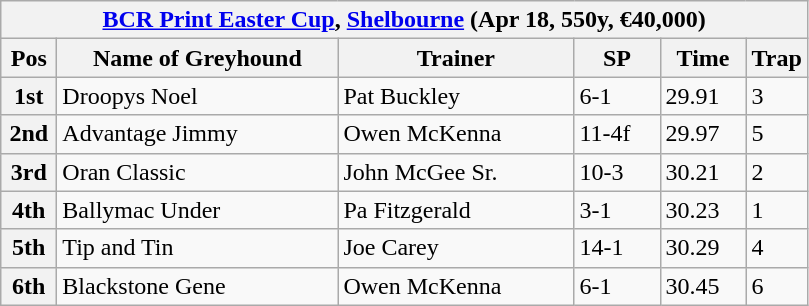<table class="wikitable">
<tr>
<th colspan="6"><a href='#'>BCR Print Easter Cup</a>, <a href='#'>Shelbourne</a> (Apr 18, 550y, €40,000)</th>
</tr>
<tr>
<th width=30>Pos</th>
<th width=180>Name of Greyhound</th>
<th width=150>Trainer</th>
<th width=50>SP</th>
<th width=50>Time</th>
<th width=30>Trap</th>
</tr>
<tr>
<th>1st</th>
<td>Droopys Noel</td>
<td>Pat Buckley</td>
<td>6-1</td>
<td>29.91</td>
<td>3</td>
</tr>
<tr>
<th>2nd</th>
<td>Advantage Jimmy</td>
<td>Owen McKenna</td>
<td>11-4f</td>
<td>29.97</td>
<td>5</td>
</tr>
<tr>
<th>3rd</th>
<td>Oran Classic</td>
<td>John McGee Sr.</td>
<td>10-3</td>
<td>30.21</td>
<td>2</td>
</tr>
<tr>
<th>4th</th>
<td>Ballymac Under</td>
<td>Pa Fitzgerald</td>
<td>3-1</td>
<td>30.23</td>
<td>1</td>
</tr>
<tr>
<th>5th</th>
<td>Tip and Tin</td>
<td>Joe Carey</td>
<td>14-1</td>
<td>30.29</td>
<td>4</td>
</tr>
<tr>
<th>6th</th>
<td>Blackstone Gene</td>
<td>Owen McKenna</td>
<td>6-1</td>
<td>30.45</td>
<td>6</td>
</tr>
</table>
